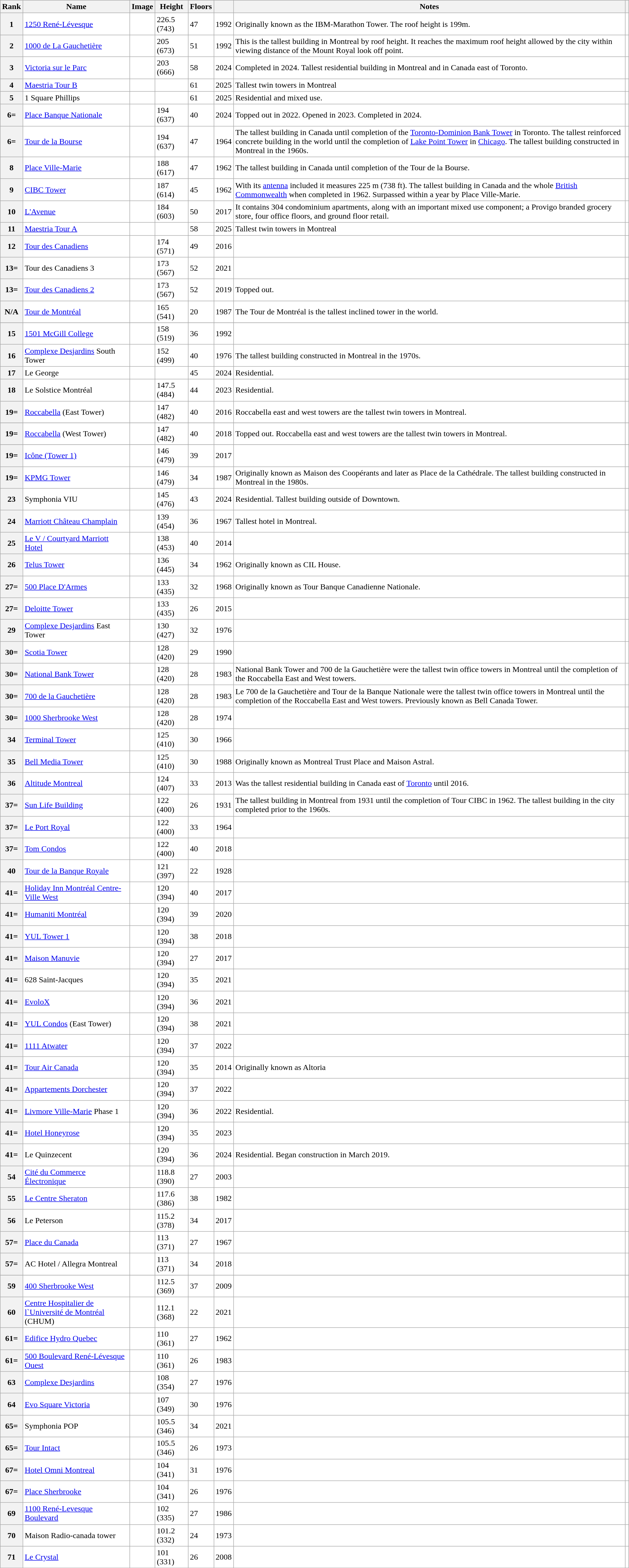<table class="wikitable sortable" style="border:#999; background:white; paddin:3px">
<tr>
<th>Rank</th>
<th>Name</th>
<th class="unsortable">Image</th>
<th>Height<br> </th>
<th>Floors</th>
<th></th>
<th class="unsortable">Notes</th>
<th></th>
</tr>
<tr>
<th scople="row">1</th>
<td><a href='#'>1250 René-Lévesque</a></td>
<td></td>
<td>226.5 (743)</td>
<td>47</td>
<td>1992</td>
<td>Originally known as the IBM-Marathon Tower. The roof height is 199m.</td>
<td></td>
</tr>
<tr>
<th scople="row">2</th>
<td><a href='#'>1000 de La Gauchetière</a></td>
<td></td>
<td>205 (673)</td>
<td>51</td>
<td>1992</td>
<td>This is the tallest building in Montreal by roof height. It reaches the maximum roof height allowed by the city within viewing distance of the Mount Royal look off point.</td>
<td></td>
</tr>
<tr>
<th scople="row">3</th>
<td><a href='#'>Victoria sur le Parc</a></td>
<td></td>
<td>203 (666)</td>
<td>58</td>
<td>2024</td>
<td>Completed in 2024. Tallest residential building in Montreal and in Canada east of Toronto.</td>
<td></td>
</tr>
<tr>
<th scople="row">4</th>
<td><a href='#'>Maestria Tour B</a></td>
<td></td>
<td></td>
<td>61</td>
<td>2025</td>
<td>Tallest twin towers in Montreal</td>
<td></td>
</tr>
<tr>
<th scople="row">5</th>
<td>1 Square Phillips</td>
<td></td>
<td></td>
<td>61</td>
<td>2025</td>
<td>Residential and mixed use.</td>
<td></td>
</tr>
<tr>
<th scople="row">6=</th>
<td><a href='#'>Place Banque Nationale</a></td>
<td></td>
<td>194 (637)</td>
<td>40</td>
<td>2024</td>
<td>Topped out in 2022. Opened in 2023. Completed in 2024.</td>
<td></td>
</tr>
<tr>
<th scople="row">6=</th>
<td><a href='#'>Tour de la Bourse</a></td>
<td></td>
<td>194 (637)</td>
<td>47</td>
<td>1964</td>
<td>The tallest building in Canada until completion of the <a href='#'>Toronto-Dominion Bank Tower</a> in Toronto. The tallest reinforced concrete building in the world until the completion of <a href='#'>Lake Point Tower</a> in <a href='#'>Chicago</a>. The tallest building constructed in Montreal in the 1960s.</td>
<td></td>
</tr>
<tr>
<th scople="row">8</th>
<td><a href='#'>Place Ville-Marie</a></td>
<td></td>
<td>188 (617)</td>
<td>47</td>
<td>1962</td>
<td>The tallest building in Canada until completion of the Tour de la Bourse.</td>
<td></td>
</tr>
<tr>
<th scople="row">9</th>
<td><a href='#'>CIBC Tower</a></td>
<td></td>
<td>187 (614)</td>
<td>45</td>
<td>1962</td>
<td>With its <a href='#'>antenna</a> included it measures 225 m (738 ft). The tallest building in Canada and the whole <a href='#'>British Commonwealth</a> when completed in 1962. Surpassed within a year by Place Ville-Marie.</td>
<td></td>
</tr>
<tr>
<th scople="row">10</th>
<td><a href='#'>L'Avenue</a></td>
<td></td>
<td>184 (603)</td>
<td>50</td>
<td>2017</td>
<td>It contains 304 condominium apartments, along with an important mixed use component; a Provigo branded grocery store, four office floors, and ground floor retail.</td>
<td></td>
</tr>
<tr>
<th scople="row">11</th>
<td><a href='#'>Maestria Tour A</a></td>
<td></td>
<td></td>
<td>58</td>
<td>2025</td>
<td>Tallest twin towers in Montreal</td>
<td></td>
</tr>
<tr>
<th scople="row">12</th>
<td><a href='#'>Tour des Canadiens</a></td>
<td></td>
<td>174 (571)</td>
<td>49</td>
<td>2016</td>
<td></td>
<td></td>
</tr>
<tr>
<th scople="row">13=</th>
<td>Tour des Canadiens 3</td>
<td></td>
<td>173 (567)</td>
<td>52</td>
<td>2021</td>
<td></td>
<td></td>
</tr>
<tr>
<th scople="row">13=</th>
<td><a href='#'>Tour des Canadiens 2</a></td>
<td></td>
<td>173 (567)</td>
<td>52</td>
<td>2019</td>
<td>Topped out.</td>
<td></td>
</tr>
<tr>
<th scople="row">N/A</th>
<td><a href='#'>Tour de Montréal</a></td>
<td></td>
<td>165 (541)</td>
<td>20</td>
<td>1987</td>
<td>The Tour de Montréal is the tallest inclined tower in the world.</td>
<td></td>
</tr>
<tr>
</tr>
<tr>
<th scople="row">15</th>
<td><a href='#'>1501 McGill College</a></td>
<td></td>
<td>158 (519)</td>
<td>36</td>
<td>1992</td>
<td></td>
<td></td>
</tr>
<tr>
<th scople="row">16</th>
<td><a href='#'>Complexe Desjardins</a> South Tower</td>
<td></td>
<td>152 (499)</td>
<td>40</td>
<td>1976</td>
<td>The tallest building constructed in Montreal in the 1970s.</td>
<td></td>
</tr>
<tr>
<th scople="row">17</th>
<td>Le George</td>
<td></td>
<td></td>
<td>45</td>
<td>2024</td>
<td>Residential.</td>
<td></td>
</tr>
<tr>
<th scople="row">18</th>
<td>Le Solstice Montréal</td>
<td></td>
<td>147.5 (484)</td>
<td>44</td>
<td>2023</td>
<td>Residential.</td>
<td></td>
</tr>
<tr>
<th scople="row">19=</th>
<td><a href='#'>Roccabella</a> (East Tower)</td>
<td></td>
<td>147 (482)</td>
<td>40</td>
<td>2016</td>
<td>Roccabella east and west towers are the tallest twin towers in Montreal.</td>
<td></td>
</tr>
<tr D>
</tr>
<tr>
<th scople="row">19=</th>
<td><a href='#'>Roccabella</a> (West Tower)</td>
<td></td>
<td>147 (482)</td>
<td>40</td>
<td>2018</td>
<td>Topped out. Roccabella east and west towers are the tallest twin towers in Montreal.</td>
<td></td>
</tr>
<tr>
</tr>
<tr>
<th scople="row">19=</th>
<td><a href='#'>Icône (Tower 1)</a></td>
<td></td>
<td>146 (479)</td>
<td>39</td>
<td>2017</td>
<td></td>
<td></td>
</tr>
<tr>
<th scople="row">19=</th>
<td><a href='#'>KPMG Tower</a></td>
<td></td>
<td>146 (479)</td>
<td>34</td>
<td>1987</td>
<td>Originally known as Maison des Coopérants and later as Place de la Cathédrale. The tallest building constructed in Montreal in the 1980s.</td>
<td></td>
</tr>
<tr>
<th scople="row">23</th>
<td>Symphonia VIU</td>
<td></td>
<td>145 (476)</td>
<td>43</td>
<td>2024</td>
<td>Residential. Tallest building outside of Downtown.</td>
<td></td>
</tr>
<tr>
<th scople="row">24</th>
<td><a href='#'>Marriott Château Champlain</a></td>
<td></td>
<td>139 (454)</td>
<td>36</td>
<td>1967</td>
<td>Tallest hotel in Montreal.</td>
<td></td>
</tr>
<tr>
<th scople="row">25</th>
<td><a href='#'>Le V / Courtyard Marriott Hotel</a></td>
<td></td>
<td>138 (453)</td>
<td>40</td>
<td>2014</td>
<td></td>
<td></td>
</tr>
<tr>
<th scople="row">26</th>
<td><a href='#'>Telus Tower</a></td>
<td></td>
<td>136 (445)</td>
<td>34</td>
<td>1962</td>
<td>Originally known as CIL House.</td>
<td></td>
</tr>
<tr>
<th scople="row">27=</th>
<td><a href='#'>500 Place D'Armes</a></td>
<td></td>
<td>133 (435)</td>
<td>32</td>
<td>1968</td>
<td>Originally known as Tour Banque Canadienne Nationale.</td>
<td></td>
</tr>
<tr>
<th scople="row">27=</th>
<td><a href='#'>Deloitte Tower</a></td>
<td></td>
<td>133 (435)</td>
<td>26</td>
<td>2015</td>
<td></td>
<td></td>
</tr>
<tr>
<th scople="row">29</th>
<td><a href='#'>Complexe Desjardins</a> East Tower</td>
<td></td>
<td>130 (427)</td>
<td>32</td>
<td>1976</td>
<td></td>
<td></td>
</tr>
<tr>
<th scople="row">30=</th>
<td><a href='#'>Scotia Tower</a></td>
<td></td>
<td>128 (420)</td>
<td>29</td>
<td>1990</td>
<td></td>
<td></td>
</tr>
<tr>
<th scople="row">30=</th>
<td><a href='#'>National Bank Tower</a></td>
<td></td>
<td>128 (420)</td>
<td>28</td>
<td>1983</td>
<td>National Bank Tower and 700 de la Gauchetière were the tallest twin office towers in Montreal until the completion of the Roccabella East and West towers.</td>
<td></td>
</tr>
<tr>
<th scople="row">30=</th>
<td><a href='#'>700 de la Gauchetière</a></td>
<td></td>
<td>128 (420)</td>
<td>28</td>
<td>1983</td>
<td>Le 700 de la Gauchetière and Tour de la Banque Nationale were the tallest twin office towers in Montreal until the completion of the Roccabella East and West towers. Previously known as Bell Canada Tower.</td>
<td></td>
</tr>
<tr>
<th scople="row">30=</th>
<td><a href='#'>1000 Sherbrooke West</a></td>
<td></td>
<td>128 (420)</td>
<td>28</td>
<td>1974</td>
<td></td>
<td></td>
</tr>
<tr>
<th scople="row">34</th>
<td><a href='#'>Terminal Tower</a></td>
<td></td>
<td>125 (410)</td>
<td>30</td>
<td>1966</td>
<td></td>
<td></td>
</tr>
<tr>
<th scople="row">35</th>
<td><a href='#'>Bell Media Tower</a></td>
<td></td>
<td>125 (410)</td>
<td>30</td>
<td>1988</td>
<td>Originally known as Montreal Trust Place and Maison Astral.</td>
<td></td>
</tr>
<tr>
<th scople="row">36</th>
<td><a href='#'>Altitude Montreal</a></td>
<td></td>
<td>124 (407)</td>
<td>33</td>
<td>2013</td>
<td>Was the tallest residential building in Canada east of <a href='#'>Toronto</a> until 2016.</td>
<td></td>
</tr>
<tr>
<th scople="row">37=</th>
<td><a href='#'>Sun Life Building</a></td>
<td></td>
<td>122 (400)</td>
<td>26</td>
<td>1931</td>
<td>The tallest building in Montreal from 1931 until the completion of Tour CIBC in 1962. The tallest building in the city completed prior to the 1960s.</td>
<td></td>
</tr>
<tr>
<th scople="row">37=</th>
<td><a href='#'>Le Port Royal</a></td>
<td></td>
<td>122 (400)</td>
<td>33</td>
<td>1964</td>
<td></td>
<td></td>
</tr>
<tr>
<th scople="row">37=</th>
<td><a href='#'>Tom Condos</a></td>
<td></td>
<td>122 (400)</td>
<td>40</td>
<td>2018</td>
<td></td>
<td></td>
</tr>
<tr>
<th scople="row">40</th>
<td><a href='#'>Tour de la Banque Royale</a></td>
<td></td>
<td>121 (397)</td>
<td>22</td>
<td>1928</td>
<td></td>
<td></td>
</tr>
<tr>
<th scople="row">41=</th>
<td><a href='#'>Holiday Inn Montréal Centre-Ville West</a></td>
<td></td>
<td>120 (394)</td>
<td>40</td>
<td>2017</td>
<td></td>
<td></td>
</tr>
<tr>
<th scople="row">41=</th>
<td><a href='#'>Humaniti Montréal</a></td>
<td></td>
<td>120 (394)</td>
<td>39</td>
<td>2020</td>
<td></td>
<td></td>
</tr>
<tr>
<th scople="row">41=</th>
<td><a href='#'>YUL Tower 1</a></td>
<td></td>
<td>120 (394)</td>
<td>38</td>
<td>2018</td>
<td></td>
<td></td>
</tr>
<tr>
<th scople="row">41=</th>
<td><a href='#'>Maison Manuvie</a></td>
<td></td>
<td>120 (394)</td>
<td>27</td>
<td>2017</td>
<td></td>
<td></td>
</tr>
<tr>
<th scople="row">41=</th>
<td>628 Saint-Jacques</td>
<td></td>
<td>120 (394)</td>
<td>35</td>
<td>2021</td>
<td></td>
<td></td>
</tr>
<tr>
<th scople="row">41=</th>
<td><a href='#'>EvoloX</a></td>
<td></td>
<td>120 (394)</td>
<td>36</td>
<td>2021</td>
<td></td>
<td></td>
</tr>
<tr>
<th scople="row">41=</th>
<td><a href='#'>YUL Condos</a> (East Tower)</td>
<td></td>
<td>120 (394)</td>
<td>38</td>
<td>2021</td>
<td></td>
<td></td>
</tr>
<tr>
<th scople="row">41=</th>
<td><a href='#'>1111 Atwater</a></td>
<td></td>
<td>120 (394)</td>
<td>37</td>
<td>2022</td>
<td></td>
<td></td>
</tr>
<tr>
<th scople="row">41=</th>
<td><a href='#'>Tour Air Canada</a></td>
<td></td>
<td>120 (394)</td>
<td>35</td>
<td>2014</td>
<td>Originally known as Altoria</td>
<td></td>
</tr>
<tr>
<th scople="row">41=</th>
<td><a href='#'>Appartements Dorchester</a></td>
<td></td>
<td>120 (394)</td>
<td>37</td>
<td>2022</td>
<td></td>
<td></td>
</tr>
<tr>
<th scople="row">41=</th>
<td><a href='#'>Livmore Ville-Marie</a> Phase 1</td>
<td></td>
<td>120 (394)</td>
<td>36</td>
<td>2022</td>
<td>Residential.</td>
<td></td>
</tr>
<tr>
<th scople="row">41=</th>
<td><a href='#'>Hotel Honeyrose</a></td>
<td></td>
<td>120 (394)</td>
<td>35</td>
<td>2023</td>
<td></td>
<td></td>
</tr>
<tr>
<th scople="row">41=</th>
<td>Le Quinzecent</td>
<td></td>
<td>120 (394)</td>
<td>36</td>
<td>2024</td>
<td>Residential. Began construction in March 2019.</td>
<td></td>
</tr>
<tr>
<th scople="row">54</th>
<td><a href='#'>Cité du Commerce Électronique</a></td>
<td></td>
<td>118.8 (390)</td>
<td>27</td>
<td>2003</td>
<td></td>
<td></td>
</tr>
<tr>
<th scople="row">55</th>
<td><a href='#'>Le Centre Sheraton</a></td>
<td></td>
<td>117.6 (386)</td>
<td>38</td>
<td>1982</td>
<td></td>
<td></td>
</tr>
<tr>
<th scople="row">56</th>
<td>Le Peterson</td>
<td></td>
<td>115.2 (378)</td>
<td>34</td>
<td>2017</td>
<td></td>
<td></td>
</tr>
<tr>
<th scople="row">57=</th>
<td><a href='#'>Place du Canada</a></td>
<td></td>
<td>113 (371)</td>
<td>27</td>
<td>1967</td>
<td></td>
<td></td>
</tr>
<tr>
<th scople="row">57=</th>
<td>AC Hotel / Allegra Montreal</td>
<td></td>
<td>113 (371)</td>
<td>34</td>
<td>2018</td>
<td></td>
<td></td>
</tr>
<tr>
</tr>
<tr>
<th scople="row">59</th>
<td><a href='#'>400 Sherbrooke West</a></td>
<td></td>
<td>112.5 (369)</td>
<td>37</td>
<td>2009</td>
<td></td>
<td></td>
</tr>
<tr>
<th scople="row">60</th>
<td><a href='#'>Centre Hospitalier de l`Université de Montréal</a> (CHUM)</td>
<td></td>
<td>112.1 (368)</td>
<td>22</td>
<td>2021</td>
<td></td>
<td></td>
</tr>
<tr>
<th scople="row">61=</th>
<td><a href='#'>Edifice Hydro Quebec</a></td>
<td></td>
<td>110 (361)</td>
<td>27</td>
<td>1962</td>
<td></td>
<td></td>
</tr>
<tr>
<th scople="row">61=</th>
<td><a href='#'>500 Boulevard René-Lévesque Ouest</a></td>
<td></td>
<td>110 (361)</td>
<td>26</td>
<td>1983</td>
<td></td>
<td></td>
</tr>
<tr>
<th scople="row">63</th>
<td><a href='#'>Complexe Desjardins</a></td>
<td></td>
<td>108 (354)</td>
<td>27</td>
<td>1976</td>
<td></td>
<td></td>
</tr>
<tr>
<th scople="row">64</th>
<td><a href='#'>Evo Square Victoria</a></td>
<td></td>
<td>107 (349)</td>
<td>30</td>
<td>1976</td>
<td></td>
<td></td>
</tr>
<tr>
<th scople="row">65=</th>
<td>Symphonia POP</td>
<td></td>
<td>105.5 (346)</td>
<td>34</td>
<td>2021</td>
<td></td>
<td></td>
</tr>
<tr>
<th scople="row">65=</th>
<td><a href='#'>Tour Intact</a></td>
<td></td>
<td>105.5 (346)</td>
<td>26</td>
<td>1973</td>
<td></td>
<td></td>
</tr>
<tr>
<th scople="row">67=</th>
<td><a href='#'>Hotel Omni Montreal</a></td>
<td></td>
<td>104 (341)</td>
<td>31</td>
<td>1976</td>
<td></td>
<td></td>
</tr>
<tr>
<th scople="row">67=</th>
<td><a href='#'>Place Sherbrooke</a></td>
<td></td>
<td>104 (341)</td>
<td>26</td>
<td>1976</td>
<td></td>
<td></td>
</tr>
<tr>
<th scople="row">69</th>
<td><a href='#'>1100 René-Levesque Boulevard</a></td>
<td></td>
<td>102 (335)</td>
<td>27</td>
<td>1986</td>
<td></td>
<td></td>
</tr>
<tr>
<th scople="row">70</th>
<td>Maison Radio-canada tower</td>
<td></td>
<td>101.2 (332)</td>
<td>24</td>
<td>1973</td>
<td></td>
<td></td>
</tr>
<tr>
<th scople="row">71</th>
<td><a href='#'>Le Crystal</a></td>
<td></td>
<td>101 (331)</td>
<td>26</td>
<td>2008</td>
<td></td>
<td></td>
</tr>
<tr>
</tr>
</table>
